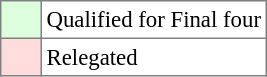<table bgcolor="#f7f8ff" cellpadding="3" cellspacing="0" border="1" style="font-size: 95%; border: gray solid 1px; border-collapse: collapse;text-align:center;">
<tr>
<td style="background: #ddffdd" width="20"></td>
<td bgcolor="#ffffff" align="left">Qualified for Final four</td>
</tr>
<tr>
<td style="background: #ffdddd" width="20"></td>
<td bgcolor="#ffffff" align="left">Relegated</td>
</tr>
</table>
